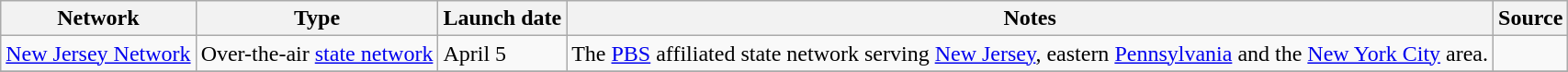<table class="wikitable sortable">
<tr>
<th>Network</th>
<th>Type</th>
<th>Launch date</th>
<th>Notes</th>
<th>Source</th>
</tr>
<tr>
<td><a href='#'>New Jersey Network</a></td>
<td>Over-the-air <a href='#'>state network</a></td>
<td>April 5</td>
<td>The <a href='#'>PBS</a> affiliated state network serving <a href='#'>New Jersey</a>, eastern <a href='#'>Pennsylvania</a> and the <a href='#'>New York City</a> area.</td>
<td></td>
</tr>
<tr>
</tr>
</table>
